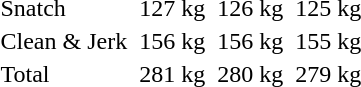<table>
<tr>
<td>Snatch</td>
<td></td>
<td>127 kg</td>
<td></td>
<td>126 kg</td>
<td></td>
<td>125 kg</td>
</tr>
<tr>
<td>Clean & Jerk</td>
<td></td>
<td>156 kg</td>
<td></td>
<td>156 kg</td>
<td></td>
<td>155 kg</td>
</tr>
<tr>
<td>Total</td>
<td></td>
<td>281 kg</td>
<td></td>
<td>280 kg</td>
<td></td>
<td>279 kg</td>
</tr>
</table>
